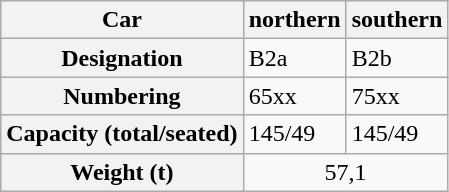<table class="wikitable">
<tr>
<th>Car</th>
<th>northern</th>
<th>southern</th>
</tr>
<tr>
<th>Designation</th>
<td>B2a</td>
<td>B2b</td>
</tr>
<tr>
<th>Numbering</th>
<td>65xx</td>
<td>75xx</td>
</tr>
<tr>
<th>Capacity (total/seated)</th>
<td>145/49</td>
<td>145/49</td>
</tr>
<tr>
<th>Weight (t)</th>
<td colspan="2" style="text-align: center;">57,1</td>
</tr>
</table>
